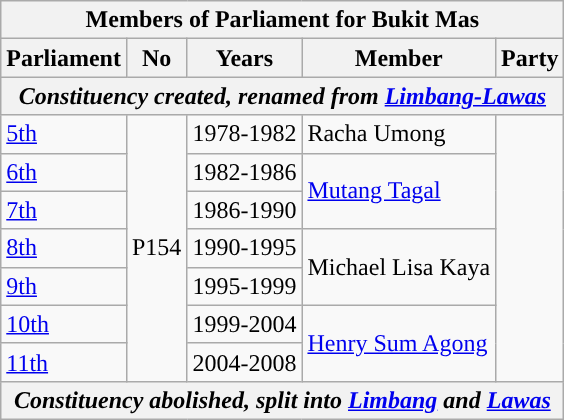<table class=wikitable>
<tr>
<th colspan="5">Members of Parliament for Bukit Mas</th>
</tr>
<tr>
<th>Parliament</th>
<th>No</th>
<th>Years</th>
<th>Member</th>
<th>Party</th>
</tr>
<tr>
<th colspan="5" align="center"><em>Constituency created, renamed from <a href='#'>Limbang-Lawas</a></em></th>
</tr>
<tr>
<td><a href='#'>5th</a></td>
<td rowspan="7">P154</td>
<td>1978-1982</td>
<td>Racha Umong</td>
<td rowspan=7></td>
</tr>
<tr>
<td><a href='#'>6th</a></td>
<td>1982-1986</td>
<td rowspan=2><a href='#'>Mutang Tagal</a></td>
</tr>
<tr>
<td><a href='#'>7th</a></td>
<td>1986-1990</td>
</tr>
<tr>
<td><a href='#'>8th</a></td>
<td>1990-1995</td>
<td rowspan=2>Michael Lisa Kaya</td>
</tr>
<tr>
<td><a href='#'>9th</a></td>
<td>1995-1999</td>
</tr>
<tr>
<td><a href='#'>10th</a></td>
<td>1999-2004</td>
<td rowspan=2><a href='#'>Henry Sum Agong</a></td>
</tr>
<tr>
<td><a href='#'>11th</a></td>
<td>2004-2008</td>
</tr>
<tr>
<th colspan="5" align="center"><em>Constituency abolished, split into <a href='#'>Limbang</a> and <a href='#'>Lawas</a></em></th>
</tr>
</table>
